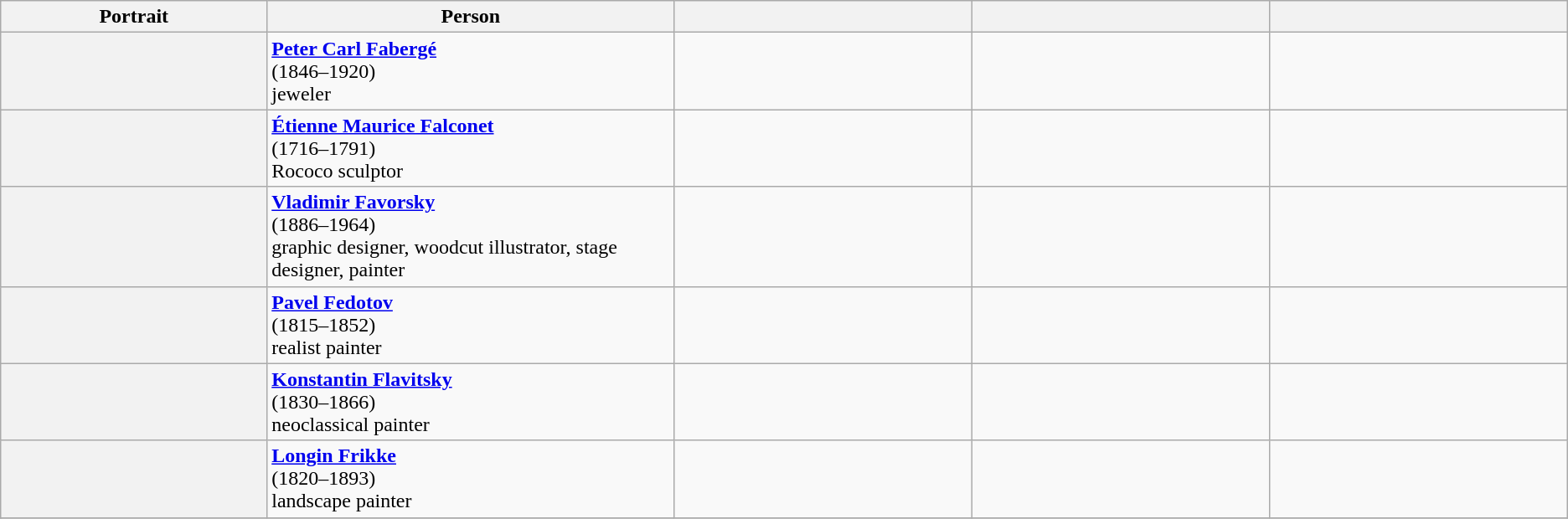<table class="wikitable">
<tr ">
<th scope="col" style="width:17%;">Portrait</th>
<th scope="col" style="width:26%;">Person</th>
<th scope="col" style="width:19%;"></th>
<th scope="col" style="width:19%;"></th>
<th scope="col" style="width:19%;"></th>
</tr>
<tr>
<th scope="row" style="text-align:center;"></th>
<td><strong><a href='#'>Peter Carl Fabergé</a></strong><br> (1846–1920)<br>jeweler</td>
<td></td>
<td></td>
<td></td>
</tr>
<tr>
<th scope="row" style="text-align:center;"></th>
<td><strong><a href='#'>Étienne Maurice Falconet</a></strong><br> (1716–1791)<br>Rococo sculptor</td>
<td></td>
<td align=center></td>
<td></td>
</tr>
<tr>
<th scope="row" style="text-align:center;"></th>
<td><strong><a href='#'>Vladimir Favorsky</a></strong><br>(1886–1964)<br>graphic designer, woodcut illustrator, stage designer, painter<br></td>
<td></td>
<td></td>
<td></td>
</tr>
<tr>
<th scope="row" style="text-align:center;"></th>
<td><strong><a href='#'>Pavel Fedotov</a></strong><br>(1815–1852)<br>realist painter</td>
<td></td>
<td></td>
<td></td>
</tr>
<tr>
<th scope="row" style="text-align:center;"></th>
<td><strong><a href='#'>Konstantin Flavitsky</a></strong><br>(1830–1866)<br>neoclassical painter<br></td>
<td></td>
<td></td>
<td></td>
</tr>
<tr>
<th scope="row" style="text-align:center;"></th>
<td><strong><a href='#'>Longin Frikke</a></strong><br>(1820–1893)<br>landscape painter</td>
<td></td>
<td></td>
<td></td>
</tr>
<tr>
</tr>
</table>
